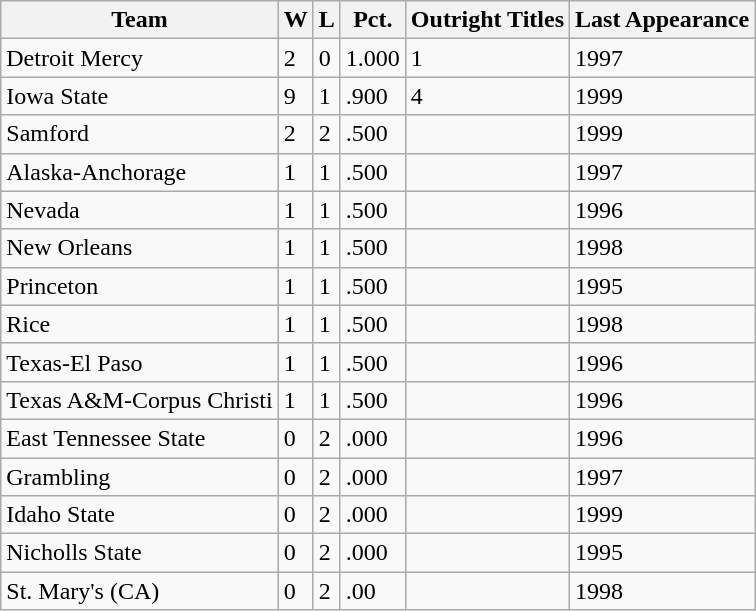<table class="wikitable sortable">
<tr>
<th>Team</th>
<th>W</th>
<th>L</th>
<th>Pct.</th>
<th>Outright Titles</th>
<th>Last Appearance</th>
</tr>
<tr>
<td>Detroit Mercy</td>
<td>2</td>
<td>0</td>
<td>1.000</td>
<td>1</td>
<td>1997</td>
</tr>
<tr>
<td>Iowa State</td>
<td>9</td>
<td>1</td>
<td>.900</td>
<td>4</td>
<td>1999</td>
</tr>
<tr>
<td>Samford</td>
<td>2</td>
<td>2</td>
<td>.500</td>
<td></td>
<td>1999</td>
</tr>
<tr>
<td>Alaska-Anchorage</td>
<td>1</td>
<td>1</td>
<td>.500</td>
<td></td>
<td>1997</td>
</tr>
<tr>
<td>Nevada</td>
<td>1</td>
<td>1</td>
<td>.500</td>
<td></td>
<td>1996</td>
</tr>
<tr>
<td>New Orleans</td>
<td>1</td>
<td>1</td>
<td>.500</td>
<td></td>
<td>1998</td>
</tr>
<tr>
<td>Princeton</td>
<td>1</td>
<td>1</td>
<td>.500</td>
<td></td>
<td>1995</td>
</tr>
<tr>
<td>Rice</td>
<td>1</td>
<td>1</td>
<td>.500</td>
<td></td>
<td>1998</td>
</tr>
<tr>
<td>Texas-El Paso</td>
<td>1</td>
<td>1</td>
<td>.500</td>
<td></td>
<td>1996</td>
</tr>
<tr>
<td>Texas A&M-Corpus Christi</td>
<td>1</td>
<td>1</td>
<td>.500</td>
<td></td>
<td>1996</td>
</tr>
<tr>
<td>East Tennessee State</td>
<td>0</td>
<td>2</td>
<td>.000</td>
<td></td>
<td>1996</td>
</tr>
<tr>
<td>Grambling</td>
<td>0</td>
<td>2</td>
<td>.000</td>
<td></td>
<td>1997</td>
</tr>
<tr>
<td>Idaho State</td>
<td>0</td>
<td>2</td>
<td>.000</td>
<td></td>
<td>1999</td>
</tr>
<tr>
<td>Nicholls State</td>
<td>0</td>
<td>2</td>
<td>.000</td>
<td></td>
<td>1995</td>
</tr>
<tr>
<td>St. Mary's (CA)</td>
<td>0</td>
<td>2</td>
<td>.00</td>
<td></td>
<td>1998</td>
</tr>
</table>
